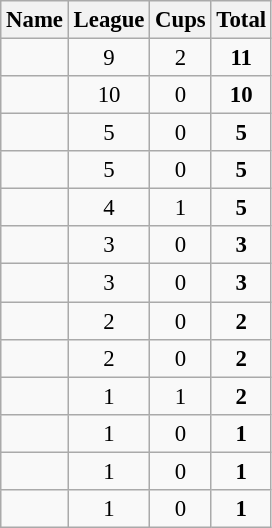<table class="wikitable sortable" style="text-align:center; font-size:95%">
<tr>
<th>Name</th>
<th>League</th>
<th>Cups</th>
<th>Total</th>
</tr>
<tr>
<td></td>
<td>9</td>
<td>2</td>
<td> <strong>11</strong></td>
</tr>
<tr>
<td></td>
<td>10</td>
<td>0</td>
<td> <strong>10</strong></td>
</tr>
<tr>
<td></td>
<td>5</td>
<td>0</td>
<td> <strong>5</strong></td>
</tr>
<tr>
<td></td>
<td>5</td>
<td>0</td>
<td> <strong>5</strong></td>
</tr>
<tr>
<td></td>
<td>4</td>
<td>1</td>
<td> <strong>5</strong></td>
</tr>
<tr>
<td></td>
<td>3</td>
<td>0</td>
<td> <strong>3</strong></td>
</tr>
<tr>
<td></td>
<td>3</td>
<td>0</td>
<td> <strong>3</strong></td>
</tr>
<tr>
<td></td>
<td>2</td>
<td>0</td>
<td> <strong>2</strong></td>
</tr>
<tr>
<td></td>
<td>2</td>
<td>0</td>
<td> <strong>2</strong></td>
</tr>
<tr>
<td></td>
<td>1</td>
<td>1</td>
<td> <strong>2</strong></td>
</tr>
<tr>
<td></td>
<td>1</td>
<td>0</td>
<td> <strong>1</strong></td>
</tr>
<tr>
<td></td>
<td>1</td>
<td>0</td>
<td> <strong>1</strong></td>
</tr>
<tr>
<td></td>
<td>1</td>
<td>0</td>
<td> <strong>1</strong></td>
</tr>
</table>
